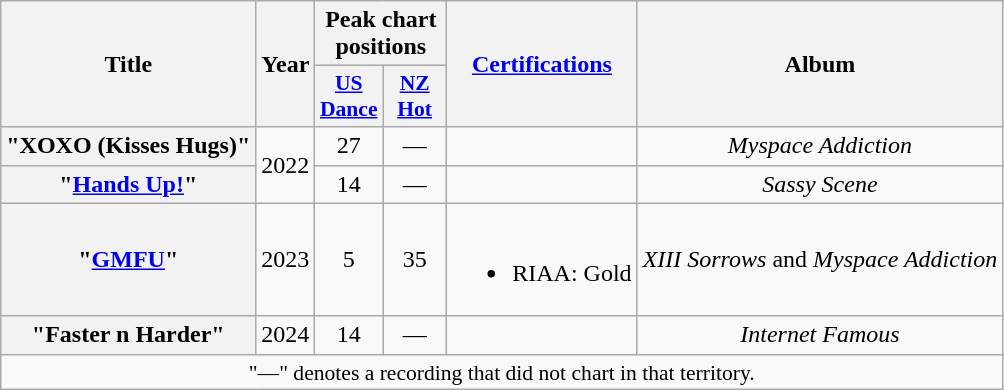<table class="wikitable plainrowheaders" style="text-align:center;">
<tr>
<th scope="col" rowspan="2">Title</th>
<th scope="col" rowspan="2">Year</th>
<th scope="col" colspan="2">Peak chart positions</th>
<th scope="col" rowspan="2"><a href='#'>Certifications</a></th>
<th scope="col" rowspan="2">Album</th>
</tr>
<tr>
<th scope="col" style="width:2.5em;font-size:90%;"><a href='#'>US<br>Dance</a><br></th>
<th scope="col" style="width:2.5em;font-size:90%;"><a href='#'>NZ<br>Hot</a><br></th>
</tr>
<tr>
<th scope="row">"XOXO (Kisses Hugs)"<br></th>
<td rowspan="2">2022</td>
<td>27</td>
<td>—</td>
<td></td>
<td><em>Myspace Addiction</em></td>
</tr>
<tr>
<th scope="row">"<a href='#'>Hands Up!</a>"<br></th>
<td>14</td>
<td>—</td>
<td></td>
<td><em>Sassy Scene</em></td>
</tr>
<tr>
<th scope="row">"<a href='#'>GMFU</a>"<br></th>
<td>2023</td>
<td>5</td>
<td>35</td>
<td><br><ul><li>RIAA: Gold</li></ul></td>
<td><em>XIII Sorrows</em> and <em>Myspace Addiction</em></td>
</tr>
<tr>
<th scope="row">"Faster n Harder"<br></th>
<td>2024</td>
<td>14</td>
<td>—</td>
<td></td>
<td><em>Internet Famous</em></td>
</tr>
<tr>
<td colspan="6" style="font-size:90%;">"—" denotes a recording that did not chart in that territory.</td>
</tr>
</table>
